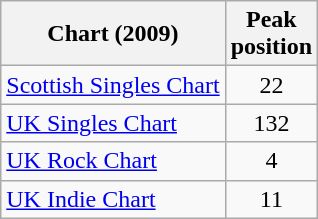<table class="wikitable">
<tr>
<th align="left">Chart (2009)</th>
<th align="left">Peak<br>position</th>
</tr>
<tr>
<td align="left"><a href='#'>Scottish Singles Chart</a></td>
<td align="center">22</td>
</tr>
<tr>
<td align="left"><a href='#'>UK Singles Chart</a></td>
<td align="center">132</td>
</tr>
<tr>
<td align="left"><a href='#'>UK Rock Chart</a></td>
<td align="center">4</td>
</tr>
<tr>
<td align="left"><a href='#'>UK Indie Chart</a></td>
<td align="center">11</td>
</tr>
</table>
